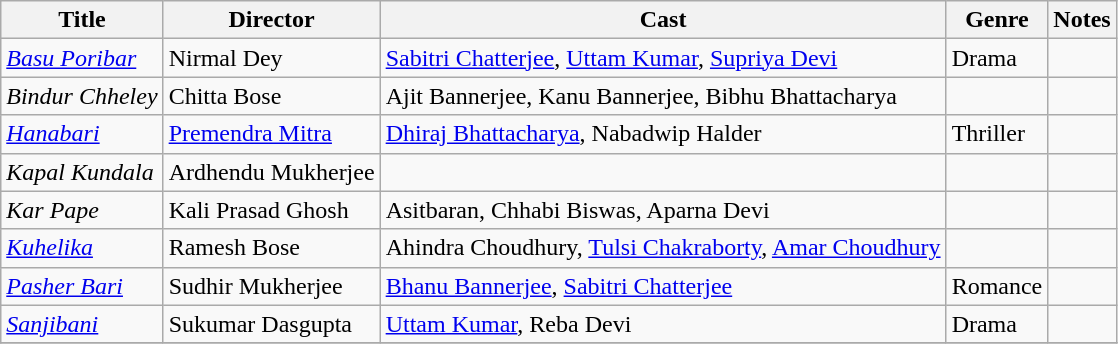<table class="wikitable sortable" border="0">
<tr>
<th>Title</th>
<th>Director</th>
<th>Cast</th>
<th>Genre</th>
<th>Notes</th>
</tr>
<tr>
<td><em><a href='#'>Basu Poribar</a></em></td>
<td>Nirmal Dey</td>
<td><a href='#'>Sabitri Chatterjee</a>, <a href='#'>Uttam Kumar</a>, <a href='#'>Supriya Devi</a></td>
<td>Drama</td>
<td></td>
</tr>
<tr>
<td><em>Bindur Chheley</em></td>
<td>Chitta Bose</td>
<td>Ajit Bannerjee, Kanu Bannerjee, Bibhu Bhattacharya</td>
<td></td>
<td></td>
</tr>
<tr>
<td><em><a href='#'>Hanabari</a></em></td>
<td><a href='#'>Premendra Mitra</a></td>
<td><a href='#'>Dhiraj Bhattacharya</a>, Nabadwip Halder</td>
<td>Thriller</td>
<td></td>
</tr>
<tr>
<td><em>Kapal Kundala</em></td>
<td>Ardhendu Mukherjee</td>
<td></td>
<td></td>
<td></td>
</tr>
<tr>
<td><em>Kar Pape</em></td>
<td>Kali Prasad Ghosh</td>
<td>Asitbaran, Chhabi Biswas, Aparna Devi</td>
<td></td>
<td></td>
</tr>
<tr>
<td><em><a href='#'>Kuhelika</a></em></td>
<td>Ramesh Bose</td>
<td>Ahindra Choudhury, <a href='#'>Tulsi Chakraborty</a>, <a href='#'>Amar Choudhury</a></td>
<td></td>
<td></td>
</tr>
<tr>
<td><em><a href='#'>Pasher Bari</a></em></td>
<td>Sudhir Mukherjee</td>
<td><a href='#'>Bhanu Bannerjee</a>, <a href='#'>Sabitri Chatterjee</a></td>
<td>Romance</td>
<td></td>
</tr>
<tr>
<td><em><a href='#'>Sanjibani</a></em></td>
<td>Sukumar Dasgupta</td>
<td><a href='#'>Uttam Kumar</a>, Reba Devi</td>
<td>Drama</td>
<td></td>
</tr>
<tr>
</tr>
</table>
